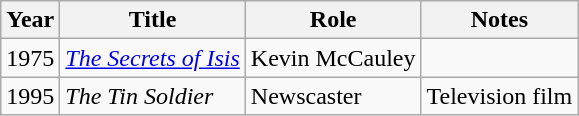<table class="wikitable plainrowheaders">
<tr>
<th>Year</th>
<th>Title</th>
<th>Role</th>
<th>Notes</th>
</tr>
<tr>
<td>1975</td>
<td><em><a href='#'>The Secrets of Isis</a></em></td>
<td>Kevin McCauley</td>
<td></td>
</tr>
<tr>
<td>1995</td>
<td><em>The Tin Soldier</em></td>
<td>Newscaster</td>
<td>Television film</td>
</tr>
</table>
